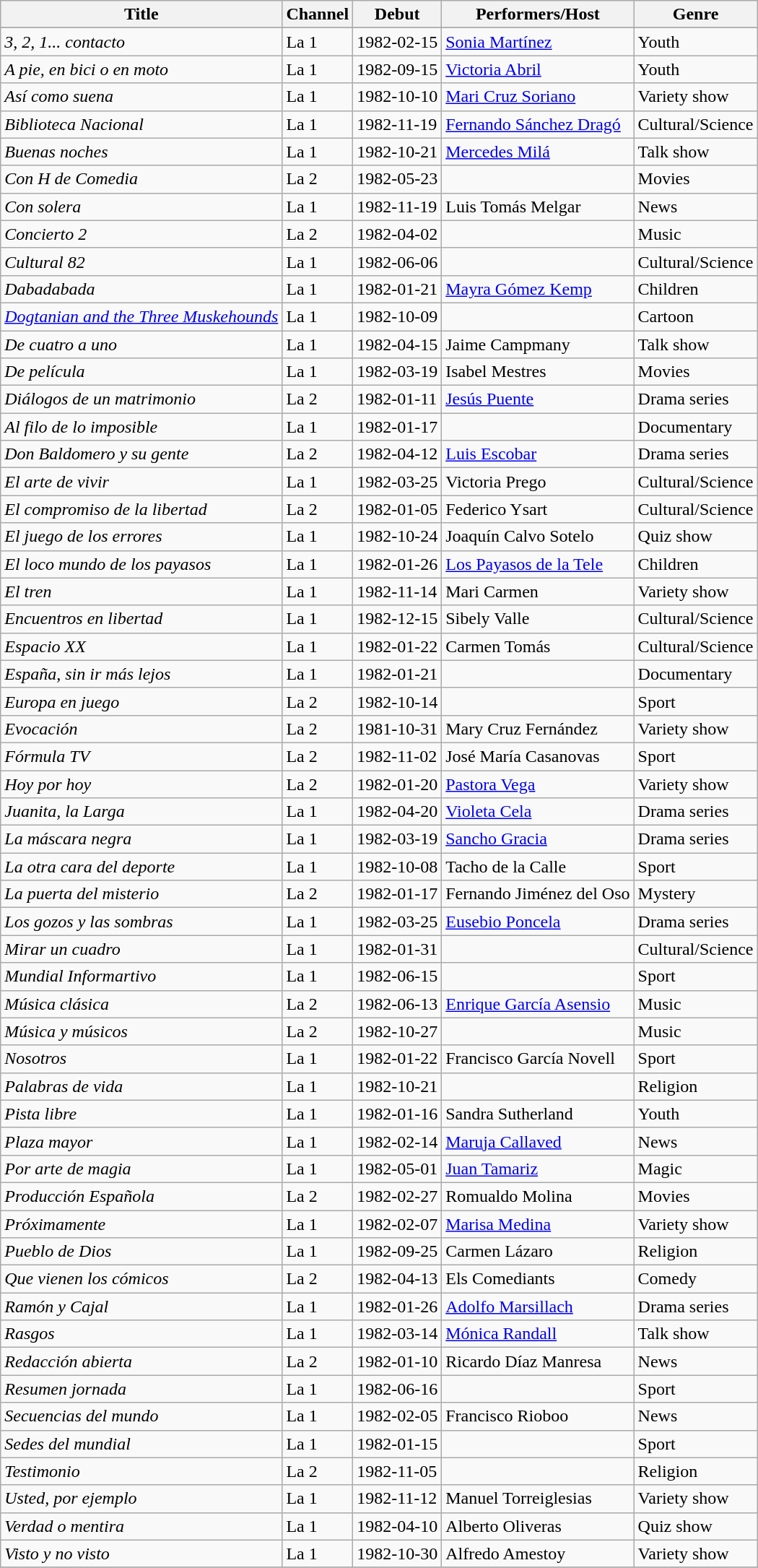<table class="wikitable sortable">
<tr>
<th>Title</th>
<th>Channel</th>
<th>Debut</th>
<th>Performers/Host</th>
<th>Genre</th>
</tr>
<tr>
</tr>
<tr>
<td><em>3, 2, 1... contacto</em></td>
<td>La 1</td>
<td>1982-02-15</td>
<td><a href='#'>Sonia Martínez</a></td>
<td>Youth</td>
</tr>
<tr>
<td><em>A pie, en bici o en moto</em></td>
<td>La 1</td>
<td>1982-09-15</td>
<td><a href='#'>Victoria Abril</a></td>
<td>Youth</td>
</tr>
<tr>
<td><em>Así como suena</em></td>
<td>La 1</td>
<td>1982-10-10</td>
<td><a href='#'>Mari Cruz Soriano</a></td>
<td>Variety show</td>
</tr>
<tr>
<td><em>Biblioteca Nacional</em></td>
<td>La 1</td>
<td>1982-11-19</td>
<td><a href='#'>Fernando Sánchez Dragó</a></td>
<td>Cultural/Science</td>
</tr>
<tr>
<td><em>Buenas noches</em></td>
<td>La 1</td>
<td>1982-10-21</td>
<td><a href='#'>Mercedes Milá</a></td>
<td>Talk show</td>
</tr>
<tr>
<td><em>Con H de Comedia</em></td>
<td>La 2</td>
<td>1982-05-23</td>
<td></td>
<td>Movies</td>
</tr>
<tr>
<td><em>Con solera</em></td>
<td>La 1</td>
<td>1982-11-19</td>
<td>Luis Tomás Melgar</td>
<td>News</td>
</tr>
<tr>
<td><em>Concierto 2</em></td>
<td>La 2</td>
<td>1982-04-02</td>
<td></td>
<td>Music</td>
</tr>
<tr>
<td><em>Cultural 82</em></td>
<td>La 1</td>
<td>1982-06-06</td>
<td></td>
<td>Cultural/Science</td>
</tr>
<tr>
<td><em>Dabadabada</em></td>
<td>La 1</td>
<td>1982-01-21</td>
<td><a href='#'>Mayra Gómez Kemp</a></td>
<td>Children</td>
</tr>
<tr>
<td><em><a href='#'>Dogtanian and the Three Muskehounds</a></em></td>
<td>La 1</td>
<td>1982-10-09</td>
<td></td>
<td>Cartoon</td>
</tr>
<tr>
<td><em>De cuatro a uno</em></td>
<td>La 1</td>
<td>1982-04-15</td>
<td>Jaime Campmany</td>
<td>Talk show</td>
</tr>
<tr>
<td><em>De película</em></td>
<td>La 1</td>
<td>1982-03-19</td>
<td>Isabel Mestres</td>
<td>Movies</td>
</tr>
<tr>
<td><em>Diálogos de un matrimonio</em></td>
<td>La 2</td>
<td>1982-01-11</td>
<td><a href='#'>Jesús Puente</a></td>
<td>Drama series</td>
</tr>
<tr>
<td><em>Al filo de lo imposible</em></td>
<td>La 1</td>
<td>1982-01-17</td>
<td></td>
<td>Documentary</td>
</tr>
<tr>
<td><em>Don Baldomero y su gente</em></td>
<td>La 2</td>
<td>1982-04-12</td>
<td><a href='#'>Luis Escobar</a></td>
<td>Drama series</td>
</tr>
<tr>
<td><em>El arte de vivir</em></td>
<td>La 1</td>
<td>1982-03-25</td>
<td>Victoria Prego</td>
<td>Cultural/Science</td>
</tr>
<tr>
<td><em>El compromiso de la libertad</em></td>
<td>La 2</td>
<td>1982-01-05</td>
<td>Federico Ysart</td>
<td>Cultural/Science</td>
</tr>
<tr>
<td><em>El juego de los errores</em></td>
<td>La 1</td>
<td>1982-10-24</td>
<td>Joaquín Calvo Sotelo</td>
<td>Quiz show</td>
</tr>
<tr>
<td><em>El loco mundo de los payasos</em></td>
<td>La 1</td>
<td>1982-01-26</td>
<td><a href='#'>Los Payasos de la Tele</a></td>
<td>Children</td>
</tr>
<tr>
<td><em>El tren</em></td>
<td>La 1</td>
<td>1982-11-14</td>
<td>Mari Carmen</td>
<td>Variety show</td>
</tr>
<tr>
<td><em>Encuentros en libertad</em></td>
<td>La 1</td>
<td>1982-12-15</td>
<td>Sibely Valle</td>
<td>Cultural/Science</td>
</tr>
<tr>
<td><em>Espacio XX</em></td>
<td>La 1</td>
<td>1982-01-22</td>
<td>Carmen Tomás</td>
<td>Cultural/Science</td>
</tr>
<tr>
<td><em>España, sin ir más lejos</em></td>
<td>La 1</td>
<td>1982-01-21</td>
<td></td>
<td>Documentary</td>
</tr>
<tr>
<td><em>Europa en juego</em></td>
<td>La 2</td>
<td>1982-10-14</td>
<td></td>
<td>Sport</td>
</tr>
<tr>
<td><em>Evocación</em></td>
<td>La 2</td>
<td>1981-10-31</td>
<td>Mary Cruz Fernández</td>
<td>Variety show</td>
</tr>
<tr>
<td><em>Fórmula TV</em></td>
<td>La 2</td>
<td>1982-11-02</td>
<td>José María Casanovas</td>
<td>Sport</td>
</tr>
<tr>
<td><em>Hoy por hoy</em></td>
<td>La 2</td>
<td>1982-01-20</td>
<td><a href='#'>Pastora Vega</a></td>
<td>Variety show</td>
</tr>
<tr>
<td><em>Juanita, la Larga</em></td>
<td>La 1</td>
<td>1982-04-20</td>
<td><a href='#'>Violeta Cela</a></td>
<td>Drama series</td>
</tr>
<tr>
<td><em>La máscara negra</em></td>
<td>La 1</td>
<td>1982-03-19</td>
<td><a href='#'>Sancho Gracia</a></td>
<td>Drama series</td>
</tr>
<tr>
<td><em>La otra cara del deporte</em></td>
<td>La 1</td>
<td>1982-10-08</td>
<td>Tacho de la Calle</td>
<td>Sport</td>
</tr>
<tr>
<td><em>La puerta del misterio</em></td>
<td>La 2</td>
<td>1982-01-17</td>
<td>Fernando Jiménez del Oso</td>
<td>Mystery</td>
</tr>
<tr>
<td><em>Los gozos y las sombras</em></td>
<td>La 1</td>
<td>1982-03-25</td>
<td><a href='#'>Eusebio Poncela</a></td>
<td>Drama series</td>
</tr>
<tr>
<td><em>Mirar un cuadro</em></td>
<td>La 1</td>
<td>1982-01-31</td>
<td></td>
<td>Cultural/Science</td>
</tr>
<tr>
<td><em>Mundial Informartivo</em></td>
<td>La 1</td>
<td>1982-06-15</td>
<td></td>
<td>Sport</td>
</tr>
<tr>
<td><em>Música clásica</em></td>
<td>La 2</td>
<td>1982-06-13</td>
<td><a href='#'>Enrique García Asensio</a></td>
<td>Music</td>
</tr>
<tr>
<td><em>Música y músicos</em></td>
<td>La 2</td>
<td>1982-10-27</td>
<td></td>
<td>Music</td>
</tr>
<tr>
<td><em>Nosotros</em></td>
<td>La 1</td>
<td>1982-01-22</td>
<td>Francisco García Novell</td>
<td>Sport</td>
</tr>
<tr>
<td><em>Palabras de vida</em></td>
<td>La 1</td>
<td>1982-10-21</td>
<td></td>
<td>Religion</td>
</tr>
<tr>
<td><em>Pista libre</em></td>
<td>La 1</td>
<td>1982-01-16</td>
<td>Sandra Sutherland</td>
<td>Youth</td>
</tr>
<tr>
<td><em>Plaza mayor</em></td>
<td>La 1</td>
<td>1982-02-14</td>
<td><a href='#'>Maruja Callaved</a></td>
<td>News</td>
</tr>
<tr>
<td><em>Por arte de magia</em></td>
<td>La 1</td>
<td>1982-05-01</td>
<td><a href='#'>Juan Tamariz</a></td>
<td>Magic</td>
</tr>
<tr>
<td><em>Producción Española</em></td>
<td>La 2</td>
<td>1982-02-27</td>
<td>Romualdo Molina</td>
<td>Movies</td>
</tr>
<tr>
<td><em>Próximamente</em></td>
<td>La 1</td>
<td>1982-02-07</td>
<td><a href='#'>Marisa Medina</a></td>
<td>Variety show</td>
</tr>
<tr>
<td><em>Pueblo de Dios</em></td>
<td>La 1</td>
<td>1982-09-25</td>
<td>Carmen Lázaro</td>
<td>Religion</td>
</tr>
<tr>
<td><em>Que vienen los cómicos</em></td>
<td>La 2</td>
<td>1982-04-13</td>
<td>Els Comediants</td>
<td>Comedy</td>
</tr>
<tr>
<td><em>Ramón y Cajal</em></td>
<td>La 1</td>
<td>1982-01-26</td>
<td><a href='#'>Adolfo Marsillach</a></td>
<td>Drama series</td>
</tr>
<tr>
<td><em>Rasgos</em></td>
<td>La 1</td>
<td>1982-03-14</td>
<td><a href='#'>Mónica Randall</a></td>
<td>Talk show</td>
</tr>
<tr>
<td><em>Redacción abierta</em></td>
<td>La 2</td>
<td>1982-01-10</td>
<td>Ricardo Díaz Manresa</td>
<td>News</td>
</tr>
<tr>
<td><em>Resumen jornada</em></td>
<td>La 1</td>
<td>1982-06-16</td>
<td></td>
<td>Sport</td>
</tr>
<tr>
<td><em>Secuencias del mundo</em></td>
<td>La 1</td>
<td>1982-02-05</td>
<td>Francisco Rioboo</td>
<td>News</td>
</tr>
<tr>
<td><em>Sedes del mundial</em></td>
<td>La 1</td>
<td>1982-01-15</td>
<td></td>
<td>Sport</td>
</tr>
<tr>
<td><em>Testimonio</em></td>
<td>La 2</td>
<td>1982-11-05</td>
<td></td>
<td>Religion</td>
</tr>
<tr>
<td><em>Usted, por ejemplo</em></td>
<td>La 1</td>
<td>1982-11-12</td>
<td>Manuel Torreiglesias</td>
<td>Variety show</td>
</tr>
<tr>
<td><em>Verdad o mentira</em></td>
<td>La 1</td>
<td>1982-04-10</td>
<td>Alberto Oliveras</td>
<td>Quiz show</td>
</tr>
<tr>
<td><em>Visto y no visto</em></td>
<td>La 1</td>
<td>1982-10-30</td>
<td>Alfredo Amestoy</td>
<td>Variety show</td>
</tr>
<tr>
</tr>
</table>
